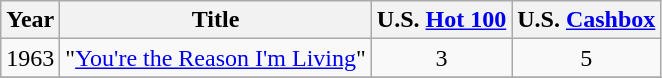<table class="wikitable">
<tr>
<th>Year</th>
<th>Title</th>
<th>U.S. <a href='#'>Hot 100</a><br></th>
<th>U.S. <a href='#'>Cashbox</a><br></th>
</tr>
<tr>
<td>1963</td>
<td>"<a href='#'>You're the Reason I'm Living</a>"</td>
<td align="center">3</td>
<td align="center">5</td>
</tr>
<tr>
</tr>
</table>
